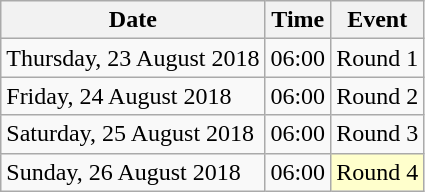<table class = "wikitable">
<tr>
<th>Date</th>
<th>Time</th>
<th>Event</th>
</tr>
<tr>
<td>Thursday, 23 August 2018</td>
<td>06:00</td>
<td>Round 1</td>
</tr>
<tr>
<td>Friday, 24 August 2018</td>
<td>06:00</td>
<td>Round 2</td>
</tr>
<tr>
<td>Saturday, 25 August 2018</td>
<td>06:00</td>
<td>Round 3</td>
</tr>
<tr>
<td>Sunday, 26 August 2018</td>
<td>06:00</td>
<td style="background:#ffffcc;">Round 4</td>
</tr>
</table>
